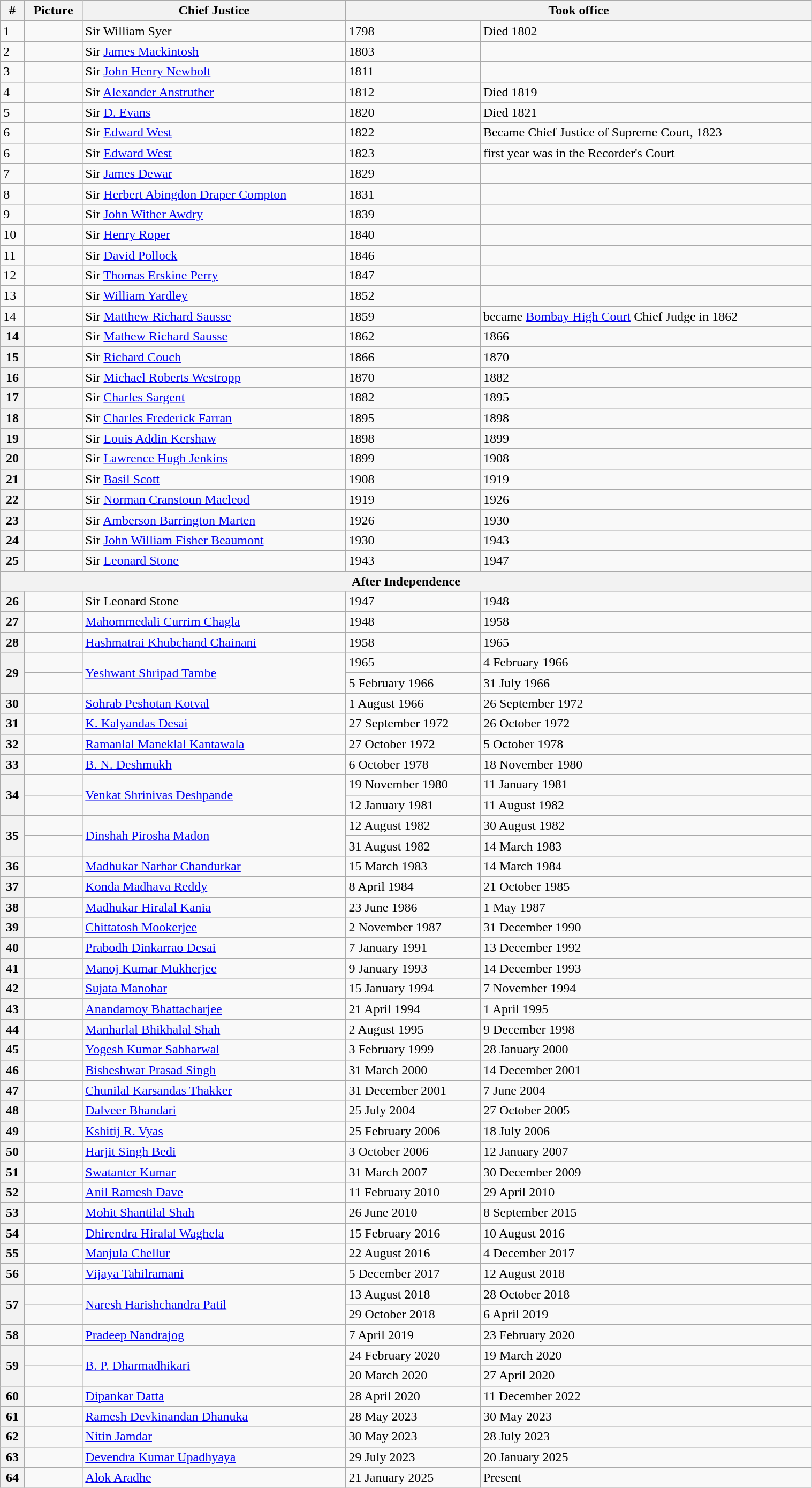<table class="wikitable" width="80%">
<tr>
<th>#</th>
<th>Picture</th>
<th>Chief Justice</th>
<th colspan="2">Took office</th>
</tr>
<tr>
<td>1</td>
<td></td>
<td>Sir William Syer </td>
<td>1798</td>
<td>Died 1802</td>
</tr>
<tr>
<td>2</td>
<td></td>
<td>Sir <a href='#'>James Mackintosh</a></td>
<td>1803</td>
<td></td>
</tr>
<tr>
<td>3</td>
<td></td>
<td>Sir <a href='#'>John Henry Newbolt</a></td>
<td>1811</td>
<td></td>
</tr>
<tr>
<td>4</td>
<td></td>
<td>Sir <a href='#'>Alexander Anstruther</a></td>
<td>1812</td>
<td>Died 1819</td>
</tr>
<tr>
<td>5</td>
<td></td>
<td>Sir <a href='#'>D. Evans</a></td>
<td>1820</td>
<td>Died 1821</td>
</tr>
<tr>
<td>6</td>
<td></td>
<td>Sir <a href='#'>Edward West</a></td>
<td>1822</td>
<td>Became Chief Justice of Supreme Court, 1823</td>
</tr>
<tr>
<td>6</td>
<td></td>
<td>Sir <a href='#'>Edward West</a></td>
<td>1823</td>
<td>first year was in the Recorder's Court</td>
</tr>
<tr>
<td>7</td>
<td></td>
<td>Sir <a href='#'>James Dewar</a></td>
<td>1829</td>
<td></td>
</tr>
<tr>
<td>8</td>
<td></td>
<td>Sir <a href='#'>Herbert Abingdon Draper Compton</a></td>
<td>1831</td>
<td></td>
</tr>
<tr>
<td>9</td>
<td></td>
<td>Sir <a href='#'>John Wither Awdry</a></td>
<td>1839</td>
<td></td>
</tr>
<tr>
<td>10</td>
<td></td>
<td>Sir <a href='#'>Henry Roper</a></td>
<td>1840</td>
<td></td>
</tr>
<tr>
<td>11</td>
<td></td>
<td>Sir <a href='#'>David Pollock</a></td>
<td>1846</td>
<td></td>
</tr>
<tr>
<td>12</td>
<td></td>
<td>Sir <a href='#'>Thomas Erskine Perry</a></td>
<td>1847</td>
<td></td>
</tr>
<tr>
<td>13</td>
<td></td>
<td>Sir <a href='#'>William Yardley</a></td>
<td>1852</td>
<td></td>
</tr>
<tr>
<td>14</td>
<td></td>
<td>Sir <a href='#'>Matthew Richard Sausse</a></td>
<td>1859</td>
<td>became <a href='#'>Bombay High Court</a> Chief Judge in 1862</td>
</tr>
<tr>
<th>14</th>
<td></td>
<td>Sir <a href='#'>Mathew Richard Sausse</a></td>
<td>1862</td>
<td>1866</td>
</tr>
<tr>
<th>15</th>
<td></td>
<td>Sir <a href='#'>Richard Couch</a></td>
<td>1866</td>
<td>1870</td>
</tr>
<tr>
<th>16</th>
<td></td>
<td>Sir <a href='#'>Michael Roberts Westropp</a></td>
<td>1870</td>
<td>1882</td>
</tr>
<tr>
<th>17</th>
<td></td>
<td>Sir <a href='#'>Charles Sargent</a></td>
<td>1882</td>
<td>1895</td>
</tr>
<tr>
<th>18</th>
<td></td>
<td>Sir <a href='#'>Charles Frederick Farran</a></td>
<td>1895</td>
<td>1898</td>
</tr>
<tr>
<th>19</th>
<td></td>
<td>Sir <a href='#'>Louis Addin Kershaw</a></td>
<td>1898</td>
<td>1899</td>
</tr>
<tr>
<th>20</th>
<td></td>
<td>Sir <a href='#'>Lawrence Hugh Jenkins</a></td>
<td>1899</td>
<td>1908</td>
</tr>
<tr>
<th>21</th>
<td></td>
<td>Sir <a href='#'>Basil Scott</a></td>
<td>1908</td>
<td>1919</td>
</tr>
<tr>
<th>22</th>
<td></td>
<td>Sir <a href='#'>Norman Cranstoun Macleod</a></td>
<td>1919</td>
<td>1926</td>
</tr>
<tr>
<th>23</th>
<td></td>
<td>Sir <a href='#'>Amberson Barrington Marten</a></td>
<td>1926</td>
<td>1930</td>
</tr>
<tr>
<th>24</th>
<td></td>
<td>Sir <a href='#'>John William Fisher Beaumont</a></td>
<td>1930</td>
<td>1943</td>
</tr>
<tr>
<th>25</th>
<td></td>
<td>Sir <a href='#'>Leonard Stone</a></td>
<td>1943</td>
<td>1947</td>
</tr>
<tr>
<th colspan="5">After Independence</th>
</tr>
<tr>
<th>26</th>
<td></td>
<td>Sir Leonard Stone</td>
<td>1947</td>
<td>1948</td>
</tr>
<tr>
<th>27</th>
<td></td>
<td><a href='#'>Mahommedali Currim Chagla</a></td>
<td>1948</td>
<td>1958</td>
</tr>
<tr>
<th>28</th>
<td></td>
<td><a href='#'>Hashmatrai Khubchand Chainani</a></td>
<td>1958</td>
<td>1965</td>
</tr>
<tr>
<th rowspan="2">29</th>
<td></td>
<td rowspan="2"><a href='#'>Yeshwant Shripad Tambe</a></td>
<td>1965</td>
<td>4 February 1966</td>
</tr>
<tr>
<td></td>
<td>5 February 1966</td>
<td>31 July 1966</td>
</tr>
<tr>
<th>30</th>
<td></td>
<td><a href='#'>Sohrab Peshotan Kotval</a></td>
<td>1 August 1966</td>
<td>26 September 1972</td>
</tr>
<tr>
<th>31</th>
<td></td>
<td><a href='#'>K. Kalyandas Desai</a></td>
<td>27 September 1972</td>
<td>26 October 1972</td>
</tr>
<tr>
<th>32</th>
<td></td>
<td><a href='#'>Ramanlal Maneklal Kantawala</a></td>
<td>27 October 1972</td>
<td>5 October 1978</td>
</tr>
<tr>
<th>33</th>
<td></td>
<td><a href='#'>B. N. Deshmukh</a></td>
<td>6 October 1978</td>
<td>18 November 1980</td>
</tr>
<tr>
<th rowspan="2">34</th>
<td></td>
<td rowspan="2"><a href='#'>Venkat Shrinivas Deshpande</a></td>
<td>19 November 1980</td>
<td>11 January 1981</td>
</tr>
<tr>
<td></td>
<td>12 January 1981</td>
<td>11 August 1982</td>
</tr>
<tr>
<th rowspan="2">35</th>
<td></td>
<td rowspan="2"><a href='#'>Dinshah Pirosha Madon</a></td>
<td>12 August 1982</td>
<td>30 August 1982</td>
</tr>
<tr>
<td></td>
<td>31 August 1982</td>
<td>14 March 1983</td>
</tr>
<tr>
<th>36</th>
<td></td>
<td><a href='#'>Madhukar Narhar Chandurkar</a></td>
<td>15 March 1983</td>
<td>14 March 1984</td>
</tr>
<tr>
<th>37</th>
<td></td>
<td><a href='#'>Konda Madhava Reddy</a></td>
<td>8 April 1984</td>
<td>21 October 1985</td>
</tr>
<tr>
<th>38</th>
<td></td>
<td><a href='#'>Madhukar Hiralal Kania</a></td>
<td>23 June 1986</td>
<td>1 May 1987</td>
</tr>
<tr>
<th>39</th>
<td></td>
<td><a href='#'>Chittatosh Mookerjee</a></td>
<td>2 November 1987</td>
<td>31 December 1990</td>
</tr>
<tr>
<th>40</th>
<td></td>
<td><a href='#'>Prabodh Dinkarrao Desai</a></td>
<td>7 January 1991</td>
<td>13 December 1992</td>
</tr>
<tr>
<th>41</th>
<td></td>
<td><a href='#'>Manoj Kumar Mukherjee</a></td>
<td>9 January 1993</td>
<td>14 December 1993</td>
</tr>
<tr>
<th>42</th>
<td></td>
<td><a href='#'>Sujata Manohar</a></td>
<td>15 January 1994</td>
<td>7 November 1994</td>
</tr>
<tr>
<th>43</th>
<td></td>
<td><a href='#'>Anandamoy Bhattacharjee</a></td>
<td>21 April 1994</td>
<td>1 April 1995</td>
</tr>
<tr>
<th>44</th>
<td></td>
<td><a href='#'>Manharlal Bhikhalal Shah</a></td>
<td>2 August 1995</td>
<td>9 December 1998</td>
</tr>
<tr>
<th>45</th>
<td></td>
<td><a href='#'>Yogesh Kumar Sabharwal</a></td>
<td>3 February 1999</td>
<td>28 January 2000</td>
</tr>
<tr>
<th>46</th>
<td></td>
<td><a href='#'>Bisheshwar Prasad Singh</a></td>
<td>31 March 2000</td>
<td>14 December 2001</td>
</tr>
<tr>
<th>47</th>
<td></td>
<td><a href='#'>Chunilal Karsandas Thakker</a></td>
<td>31 December 2001</td>
<td>7 June 2004</td>
</tr>
<tr>
<th>48</th>
<td></td>
<td><a href='#'>Dalveer Bhandari</a></td>
<td>25 July 2004</td>
<td>27 October 2005</td>
</tr>
<tr>
<th>49</th>
<td></td>
<td><a href='#'>Kshitij R. Vyas</a></td>
<td>25 February 2006</td>
<td>18 July 2006</td>
</tr>
<tr>
<th>50</th>
<td></td>
<td><a href='#'>Harjit Singh Bedi</a></td>
<td>3 October 2006</td>
<td>12 January 2007</td>
</tr>
<tr>
<th>51</th>
<td></td>
<td><a href='#'>Swatanter Kumar</a></td>
<td>31 March 2007</td>
<td>30 December 2009</td>
</tr>
<tr>
<th>52</th>
<td></td>
<td><a href='#'>Anil Ramesh Dave</a></td>
<td>11 February 2010</td>
<td>29 April 2010</td>
</tr>
<tr>
<th>53</th>
<td></td>
<td><a href='#'>Mohit Shantilal Shah</a></td>
<td>26 June 2010</td>
<td>8 September 2015</td>
</tr>
<tr>
<th>54</th>
<td></td>
<td><a href='#'>Dhirendra Hiralal Waghela</a></td>
<td>15 February 2016</td>
<td>10 August 2016</td>
</tr>
<tr>
<th>55</th>
<td></td>
<td><a href='#'>Manjula Chellur</a></td>
<td>22 August 2016</td>
<td>4 December 2017</td>
</tr>
<tr>
<th>56</th>
<td></td>
<td><a href='#'>Vijaya Tahilramani</a></td>
<td>5 December 2017</td>
<td>12 August 2018</td>
</tr>
<tr>
<th rowspan="2">57</th>
<td></td>
<td rowspan="2"><a href='#'>Naresh Harishchandra Patil</a></td>
<td>13 August 2018</td>
<td>28 October 2018</td>
</tr>
<tr>
<td></td>
<td>29 October 2018</td>
<td>6 April 2019</td>
</tr>
<tr>
<th>58</th>
<td></td>
<td><a href='#'>Pradeep Nandrajog</a></td>
<td>7 April 2019</td>
<td>23 February 2020</td>
</tr>
<tr>
<th rowspan="2">59</th>
<td></td>
<td rowspan="2"><a href='#'>B. P. Dharmadhikari</a></td>
<td>24 February 2020</td>
<td>19 March 2020</td>
</tr>
<tr>
<td></td>
<td>20 March 2020</td>
<td>27 April 2020</td>
</tr>
<tr>
<th>60</th>
<td></td>
<td><a href='#'>Dipankar Datta</a></td>
<td>28 April 2020</td>
<td>11 December 2022</td>
</tr>
<tr>
<th>61</th>
<td></td>
<td><a href='#'>Ramesh Devkinandan Dhanuka</a></td>
<td>28 May 2023</td>
<td>30 May 2023</td>
</tr>
<tr>
<th>62</th>
<td></td>
<td><a href='#'>Nitin Jamdar</a></td>
<td>30 May 2023</td>
<td>28 July 2023</td>
</tr>
<tr>
<th>63</th>
<td></td>
<td><a href='#'>Devendra Kumar Upadhyaya</a></td>
<td>29 July 2023</td>
<td>20 January 2025</td>
</tr>
<tr>
<th>64</th>
<td></td>
<td><a href='#'>Alok Aradhe</a></td>
<td>21 January 2025</td>
<td>Present</td>
</tr>
</table>
